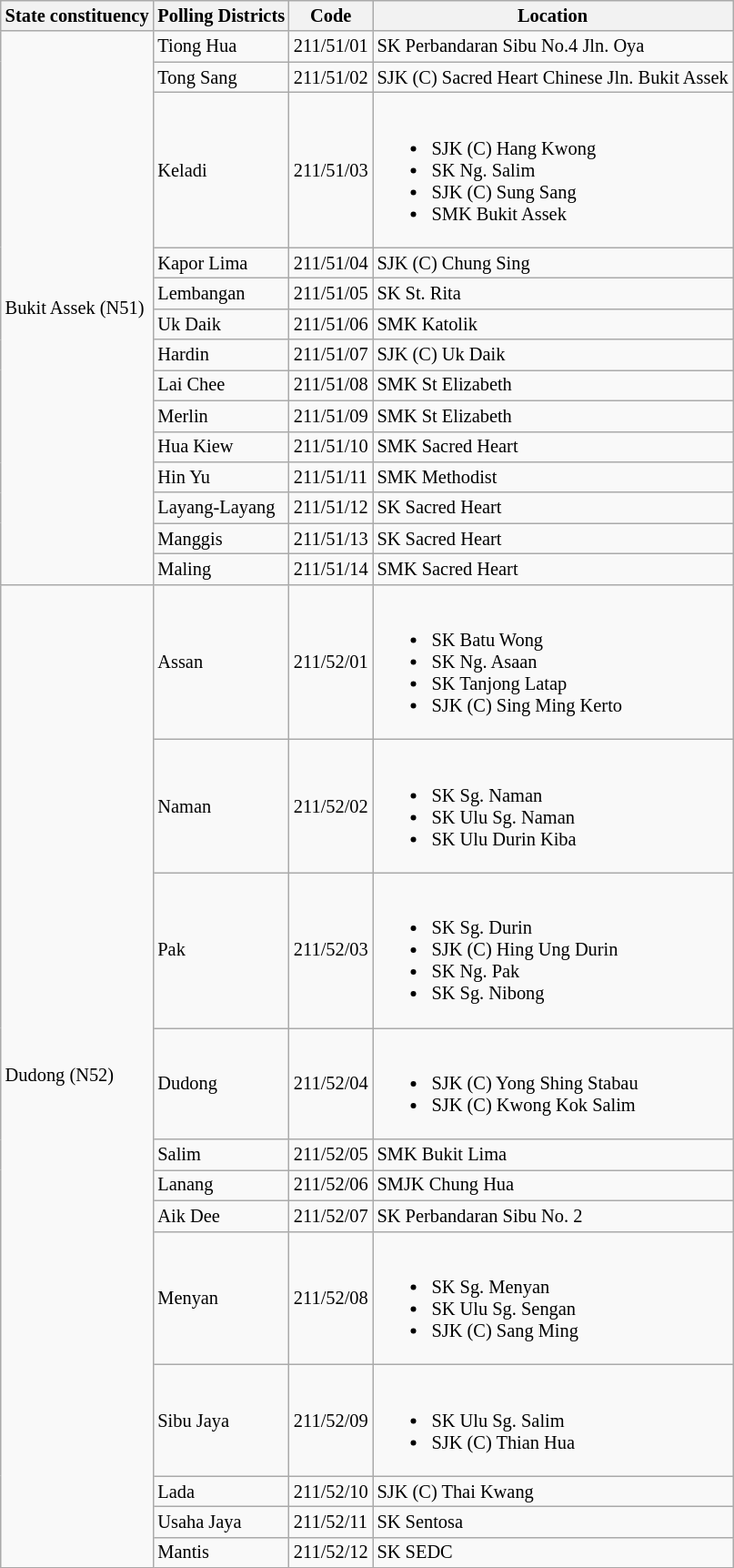<table class="wikitable sortable mw-collapsible" style="white-space:nowrap;font-size:85%">
<tr>
<th>State constituency</th>
<th>Polling Districts</th>
<th>Code</th>
<th>Location</th>
</tr>
<tr>
<td rowspan="14">Bukit Assek (N51)</td>
<td>Tiong Hua</td>
<td>211/51/01</td>
<td>SK Perbandaran Sibu No.4 Jln. Oya</td>
</tr>
<tr>
<td>Tong Sang</td>
<td>211/51/02</td>
<td>SJK (C) Sacred Heart Chinese Jln. Bukit Assek</td>
</tr>
<tr>
<td>Keladi</td>
<td>211/51/03</td>
<td><br><ul><li>SJK (C) Hang Kwong</li><li>SK Ng. Salim</li><li>SJK (C) Sung Sang</li><li>SMK Bukit Assek</li></ul></td>
</tr>
<tr>
<td>Kapor Lima</td>
<td>211/51/04</td>
<td>SJK (C) Chung Sing</td>
</tr>
<tr>
<td>Lembangan</td>
<td>211/51/05</td>
<td>SK St. Rita</td>
</tr>
<tr>
<td>Uk Daik</td>
<td>211/51/06</td>
<td>SMK Katolik</td>
</tr>
<tr>
<td>Hardin</td>
<td>211/51/07</td>
<td>SJK (C) Uk Daik</td>
</tr>
<tr>
<td>Lai Chee</td>
<td>211/51/08</td>
<td>SMK St Elizabeth</td>
</tr>
<tr>
<td>Merlin</td>
<td>211/51/09</td>
<td>SMK St Elizabeth</td>
</tr>
<tr>
<td>Hua Kiew</td>
<td>211/51/10</td>
<td>SMK Sacred Heart</td>
</tr>
<tr>
<td>Hin Yu</td>
<td>211/51/11</td>
<td>SMK Methodist</td>
</tr>
<tr>
<td>Layang-Layang</td>
<td>211/51/12</td>
<td>SK Sacred Heart</td>
</tr>
<tr>
<td>Manggis</td>
<td>211/51/13</td>
<td>SK Sacred Heart</td>
</tr>
<tr>
<td>Maling</td>
<td>211/51/14</td>
<td>SMK Sacred Heart</td>
</tr>
<tr>
<td rowspan="12">Dudong (N52)</td>
<td>Assan</td>
<td>211/52/01</td>
<td><br><ul><li>SK Batu Wong</li><li>SK Ng. Asaan</li><li>SK Tanjong Latap</li><li>SJK (C) Sing Ming Kerto</li></ul></td>
</tr>
<tr>
<td>Naman</td>
<td>211/52/02</td>
<td><br><ul><li>SK Sg. Naman</li><li>SK Ulu Sg. Naman</li><li>SK Ulu Durin Kiba</li></ul></td>
</tr>
<tr>
<td>Pak</td>
<td>211/52/03</td>
<td><br><ul><li>SK Sg. Durin</li><li>SJK (C) Hing Ung Durin</li><li>SK Ng. Pak</li><li>SK Sg. Nibong</li></ul></td>
</tr>
<tr>
<td>Dudong</td>
<td>211/52/04</td>
<td><br><ul><li>SJK (C) Yong Shing Stabau</li><li>SJK (C) Kwong Kok Salim</li></ul></td>
</tr>
<tr>
<td>Salim</td>
<td>211/52/05</td>
<td>SMK Bukit Lima</td>
</tr>
<tr>
<td>Lanang</td>
<td>211/52/06</td>
<td>SMJK Chung Hua</td>
</tr>
<tr>
<td>Aik Dee</td>
<td>211/52/07</td>
<td>SK Perbandaran Sibu No. 2</td>
</tr>
<tr>
<td>Menyan</td>
<td>211/52/08</td>
<td><br><ul><li>SK Sg. Menyan</li><li>SK Ulu Sg. Sengan</li><li>SJK (C) Sang Ming</li></ul></td>
</tr>
<tr>
<td>Sibu Jaya</td>
<td>211/52/09</td>
<td><br><ul><li>SK Ulu Sg. Salim</li><li>SJK (C) Thian Hua</li></ul></td>
</tr>
<tr>
<td>Lada</td>
<td>211/52/10</td>
<td>SJK (C) Thai Kwang</td>
</tr>
<tr>
<td>Usaha Jaya</td>
<td>211/52/11</td>
<td>SK Sentosa</td>
</tr>
<tr>
<td>Mantis</td>
<td>211/52/12</td>
<td>SK SEDC</td>
</tr>
</table>
